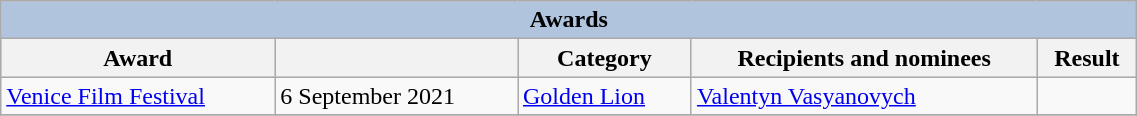<table class="wikitable sortable" width="60%">
<tr style="background:#ccc; text-align:center;">
<th colspan="5" style="background: LightSteelBlue;">Awards</th>
</tr>
<tr style="background:#ccc; text-align:center;">
<th>Award</th>
<th></th>
<th>Category</th>
<th>Recipients and nominees</th>
<th>Result</th>
</tr>
<tr>
<td rowspan="1"><a href='#'>Venice Film Festival</a></td>
<td rowspan="1">6 September 2021</td>
<td><a href='#'>Golden Lion</a></td>
<td><a href='#'>Valentyn Vasyanovych</a></td>
<td></td>
</tr>
<tr>
</tr>
</table>
